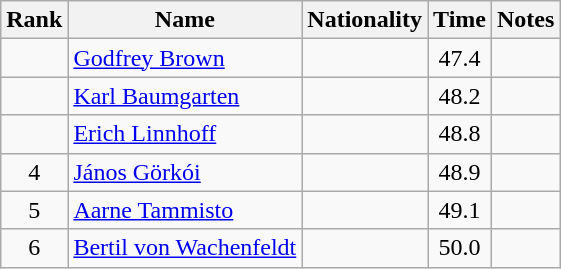<table class="wikitable sortable" style="text-align:center">
<tr>
<th>Rank</th>
<th>Name</th>
<th>Nationality</th>
<th>Time</th>
<th>Notes</th>
</tr>
<tr>
<td></td>
<td align=left><a href='#'>Godfrey Brown</a></td>
<td align=left></td>
<td>47.4</td>
<td></td>
</tr>
<tr>
<td></td>
<td align=left><a href='#'>Karl Baumgarten</a></td>
<td align=left></td>
<td>48.2</td>
<td></td>
</tr>
<tr>
<td></td>
<td align=left><a href='#'>Erich Linnhoff</a></td>
<td align=left></td>
<td>48.8</td>
<td></td>
</tr>
<tr>
<td>4</td>
<td align=left><a href='#'>János Görkói</a></td>
<td align=left></td>
<td>48.9</td>
<td></td>
</tr>
<tr>
<td>5</td>
<td align=left><a href='#'>Aarne Tammisto</a></td>
<td align=left></td>
<td>49.1</td>
<td></td>
</tr>
<tr>
<td>6</td>
<td align=left><a href='#'>Bertil von Wachenfeldt</a></td>
<td align=left></td>
<td>50.0</td>
<td></td>
</tr>
</table>
